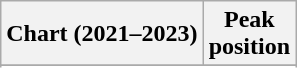<table class="wikitable sortable plainrowheaders" style="text-align:center">
<tr>
<th>Chart (2021–2023)</th>
<th>Peak<br>position</th>
</tr>
<tr>
</tr>
<tr>
</tr>
</table>
